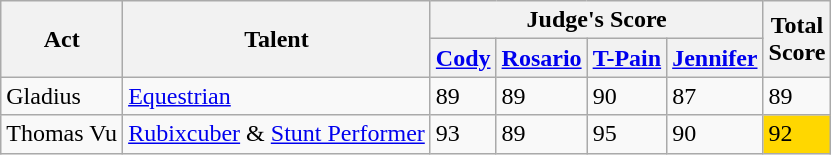<table class="wikitable">
<tr>
<th rowspan="2">Act</th>
<th rowspan="2">Talent</th>
<th colspan="4">Judge's Score</th>
<th rowspan="2">Total<br>Score</th>
</tr>
<tr>
<th><a href='#'>Cody</a></th>
<th><a href='#'>Rosario</a></th>
<th><a href='#'>T-Pain</a></th>
<th><a href='#'>Jennifer</a></th>
</tr>
<tr>
<td>Gladius</td>
<td><a href='#'>Equestrian</a></td>
<td>89</td>
<td>89</td>
<td>90</td>
<td>87</td>
<td>89</td>
</tr>
<tr>
<td>Thomas Vu</td>
<td><a href='#'>Rubixcuber</a> & <a href='#'>Stunt Performer</a></td>
<td>93</td>
<td>89</td>
<td>95</td>
<td>90</td>
<td style="background:gold;">92</td>
</tr>
</table>
